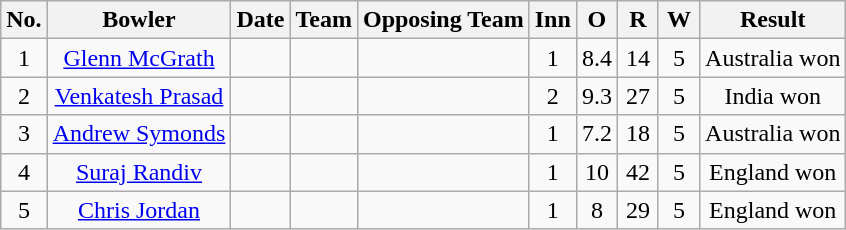<table class="wikitable sortable">
<tr align=center>
<th>No.</th>
<th>Bowler</th>
<th>Date</th>
<th>Team</th>
<th>Opposing Team</th>
<th scope="col" style="width:20px;">Inn</th>
<th scope="col" style="width:20px;">O</th>
<th scope="col" style="width:20px;">R</th>
<th scope="col" style="width:20px;">W</th>
<th>Result</th>
</tr>
<tr align=center>
<td>1</td>
<td><a href='#'>Glenn McGrath</a></td>
<td></td>
<td></td>
<td></td>
<td>1</td>
<td>8.4</td>
<td>14</td>
<td>5</td>
<td>Australia won</td>
</tr>
<tr align=center>
<td>2</td>
<td><a href='#'>Venkatesh Prasad</a></td>
<td></td>
<td></td>
<td></td>
<td>2</td>
<td>9.3</td>
<td>27</td>
<td>5</td>
<td>India won</td>
</tr>
<tr align=center>
<td>3</td>
<td><a href='#'>Andrew Symonds</a></td>
<td></td>
<td></td>
<td></td>
<td>1</td>
<td>7.2</td>
<td>18</td>
<td>5</td>
<td>Australia won</td>
</tr>
<tr align=center>
<td>4</td>
<td><a href='#'>Suraj Randiv</a></td>
<td></td>
<td></td>
<td></td>
<td>1</td>
<td>10</td>
<td>42</td>
<td>5</td>
<td>England won</td>
</tr>
<tr align=center>
<td>5</td>
<td><a href='#'>Chris Jordan</a></td>
<td></td>
<td></td>
<td></td>
<td>1</td>
<td>8</td>
<td>29</td>
<td>5</td>
<td>England won</td>
</tr>
</table>
